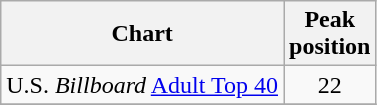<table class="wikitable">
<tr>
<th>Chart</th>
<th>Peak<br>position</th>
</tr>
<tr>
<td align="left">U.S. <em>Billboard</em> <a href='#'>Adult Top 40</a></td>
<td align="center">22</td>
</tr>
<tr>
</tr>
</table>
